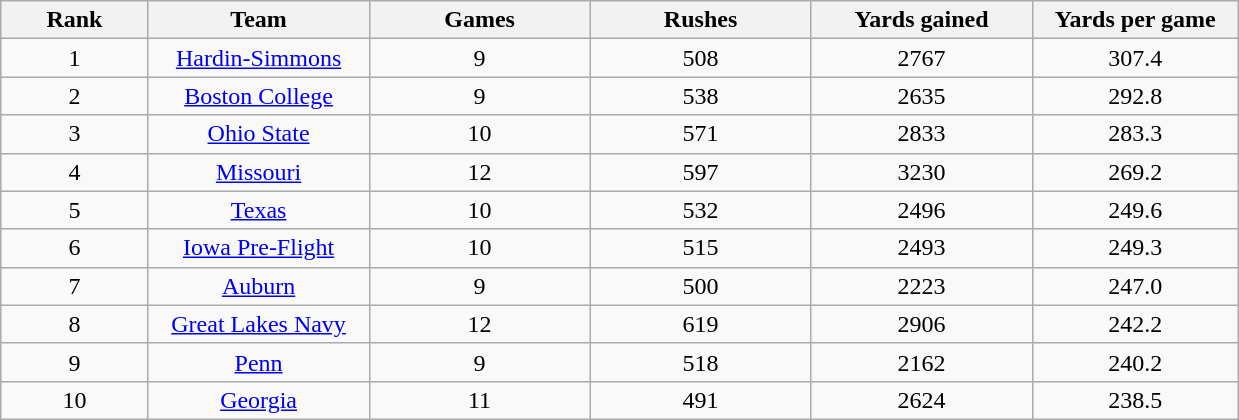<table class="wikitable sortable">
<tr>
<th bgcolor="#DDDDFF" width="10%">Rank</th>
<th bgcolor="#DDDDFF" width="15%">Team</th>
<th bgcolor="#DDDDFF" width="15%">Games</th>
<th bgcolor="#DDDDFF" width="15%">Rushes</th>
<th bgcolor="#DDDDFF" width="15%">Yards gained</th>
<th bgcolor="#DDDDFF" width="14%">Yards per game</th>
</tr>
<tr align="center">
<td>1</td>
<td><a href='#'>Hardin-Simmons</a></td>
<td>9</td>
<td>508</td>
<td>2767</td>
<td>307.4</td>
</tr>
<tr align="center">
<td>2</td>
<td><a href='#'>Boston College</a></td>
<td>9</td>
<td>538</td>
<td>2635</td>
<td>292.8</td>
</tr>
<tr align="center">
<td>3</td>
<td><a href='#'>Ohio State</a></td>
<td>10</td>
<td>571</td>
<td>2833</td>
<td>283.3</td>
</tr>
<tr align="center">
<td>4</td>
<td><a href='#'>Missouri</a></td>
<td>12</td>
<td>597</td>
<td>3230</td>
<td>269.2</td>
</tr>
<tr align="center">
<td>5</td>
<td><a href='#'>Texas</a></td>
<td>10</td>
<td>532</td>
<td>2496</td>
<td>249.6</td>
</tr>
<tr align="center">
<td>6</td>
<td><a href='#'>Iowa Pre-Flight</a></td>
<td>10</td>
<td>515</td>
<td>2493</td>
<td>249.3</td>
</tr>
<tr align="center">
<td>7</td>
<td><a href='#'>Auburn</a></td>
<td>9</td>
<td>500</td>
<td>2223</td>
<td>247.0</td>
</tr>
<tr align="center">
<td>8</td>
<td><a href='#'>Great Lakes Navy</a></td>
<td>12</td>
<td>619</td>
<td>2906</td>
<td>242.2</td>
</tr>
<tr align="center">
<td>9</td>
<td><a href='#'>Penn</a></td>
<td>9</td>
<td>518</td>
<td>2162</td>
<td>240.2</td>
</tr>
<tr align="center">
<td>10</td>
<td><a href='#'>Georgia</a></td>
<td>11</td>
<td>491</td>
<td>2624</td>
<td>238.5</td>
</tr>
</table>
